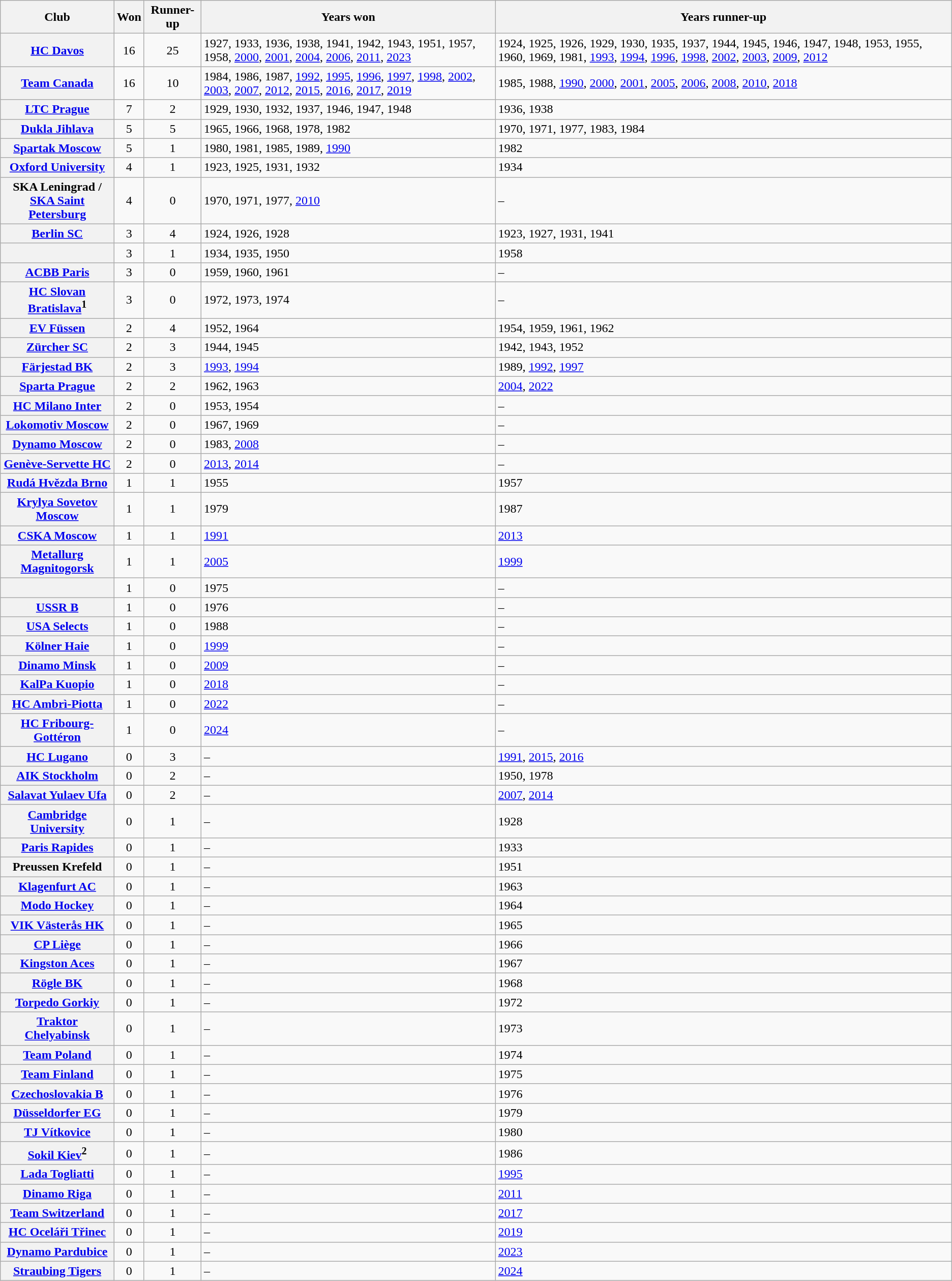<table class="wikitable plainrowheaders sortable">
<tr>
<th scope=col>Club</th>
<th scope=col>Won</th>
<th scope=col>Runner-up</th>
<th scope=col>Years won</th>
<th scope=col>Years runner-up</th>
</tr>
<tr>
<th scope=row> <a href='#'>HC Davos</a></th>
<td align=center>16</td>
<td align=center>25</td>
<td>1927, 1933, 1936, 1938, 1941, 1942, 1943, 1951, 1957, 1958, <a href='#'>2000</a>, <a href='#'>2001</a>, <a href='#'>2004</a>, <a href='#'>2006</a>, <a href='#'>2011</a>, <a href='#'>2023</a></td>
<td>1924, 1925, 1926, 1929, 1930, 1935, 1937, 1944, 1945, 1946, 1947, 1948, 1953, 1955, 1960, 1969, 1981, <a href='#'>1993</a>, <a href='#'>1994</a>, <a href='#'>1996</a>, <a href='#'>1998</a>, <a href='#'>2002</a>, <a href='#'>2003</a>, <a href='#'>2009</a>, <a href='#'>2012</a></td>
</tr>
<tr>
<th scope=row> <a href='#'>Team Canada</a></th>
<td align=center>16</td>
<td align=center>10</td>
<td>1984, 1986, 1987, <a href='#'>1992</a>, <a href='#'>1995</a>, <a href='#'>1996</a>, <a href='#'>1997</a>, <a href='#'>1998</a>, <a href='#'>2002</a>, <a href='#'>2003</a>, <a href='#'>2007</a>, <a href='#'>2012</a>, <a href='#'>2015</a>, <a href='#'>2016</a>, <a href='#'>2017</a>, <a href='#'>2019</a></td>
<td>1985, 1988, <a href='#'>1990</a>, <a href='#'>2000</a>, <a href='#'>2001</a>, <a href='#'>2005</a>, <a href='#'>2006</a>, <a href='#'>2008</a>, <a href='#'>2010</a>, <a href='#'>2018</a></td>
</tr>
<tr>
<th scope=row> <a href='#'>LTC Prague</a></th>
<td align=center>7</td>
<td align=center>2</td>
<td>1929, 1930, 1932, 1937, 1946, 1947, 1948</td>
<td>1936, 1938</td>
</tr>
<tr>
<th scope=row> <a href='#'>Dukla Jihlava</a></th>
<td align=center>5</td>
<td align=center>5</td>
<td>1965, 1966, 1968, 1978, 1982</td>
<td>1970, 1971, 1977, 1983, 1984</td>
</tr>
<tr>
<th scope=row> <a href='#'>Spartak Moscow</a></th>
<td align=center>5</td>
<td align=center>1</td>
<td>1980, 1981, 1985, 1989, <a href='#'>1990</a></td>
<td>1982</td>
</tr>
<tr>
<th scope=row> <a href='#'>Oxford University</a></th>
<td align=center>4</td>
<td align=center>1</td>
<td>1923, 1925, 1931, 1932</td>
<td>1934</td>
</tr>
<tr>
<th scope=row> SKA Leningrad /<br><a href='#'>SKA Saint Petersburg</a></th>
<td align=center>4</td>
<td align=center>0</td>
<td>1970, 1971, 1977, <a href='#'>2010</a></td>
<td>–</td>
</tr>
<tr>
<th scope=row> <a href='#'>Berlin SC</a></th>
<td align=center>3</td>
<td align=center>4</td>
<td>1924, 1926, 1928</td>
<td>1923, 1927, 1931, 1941</td>
</tr>
<tr>
<th scope=row></th>
<td align=center>3</td>
<td align=center>1</td>
<td>1934, 1935, 1950</td>
<td>1958</td>
</tr>
<tr>
<th scope=row> <a href='#'>ACBB Paris</a></th>
<td align=center>3</td>
<td align=center>0</td>
<td>1959, 1960, 1961</td>
<td>–</td>
</tr>
<tr>
<th scope=row> <a href='#'>HC Slovan Bratislava</a><sup>1</sup></th>
<td align=center>3</td>
<td align=center>0</td>
<td>1972, 1973, 1974</td>
<td>–</td>
</tr>
<tr>
<th scope=row> <a href='#'>EV Füssen</a></th>
<td align=center>2</td>
<td align=center>4</td>
<td>1952, 1964</td>
<td>1954, 1959, 1961, 1962</td>
</tr>
<tr>
<th scope=row> <a href='#'>Zürcher SC</a></th>
<td align=center>2</td>
<td align=center>3</td>
<td>1944, 1945</td>
<td>1942, 1943, 1952</td>
</tr>
<tr>
<th scope=row> <a href='#'>Färjestad BK</a></th>
<td align=center>2</td>
<td align=center>3</td>
<td><a href='#'>1993</a>, <a href='#'>1994</a></td>
<td>1989, <a href='#'>1992</a>, <a href='#'>1997</a></td>
</tr>
<tr>
<th scope=row> <a href='#'>Sparta Prague</a></th>
<td align=center>2</td>
<td align=center>2</td>
<td>1962, 1963</td>
<td><a href='#'>2004</a>, <a href='#'>2022</a></td>
</tr>
<tr>
<th scope=row> <a href='#'>HC Milano Inter</a></th>
<td align=center>2</td>
<td align=center>0</td>
<td>1953, 1954</td>
<td>–</td>
</tr>
<tr>
<th scope=row> <a href='#'>Lokomotiv Moscow</a></th>
<td align=center>2</td>
<td align=center>0</td>
<td>1967, 1969</td>
<td>–</td>
</tr>
<tr>
<th scope=row> <a href='#'>Dynamo Moscow</a></th>
<td align=center>2</td>
<td align=center>0</td>
<td>1983, <a href='#'>2008</a></td>
<td>–</td>
</tr>
<tr>
<th scope=row> <a href='#'>Genève-Servette HC</a></th>
<td align=center>2</td>
<td align=center>0</td>
<td><a href='#'>2013</a>, <a href='#'>2014</a></td>
<td>–</td>
</tr>
<tr>
<th scope=row> <a href='#'>Rudá Hvězda Brno</a></th>
<td align=center>1</td>
<td align=center>1</td>
<td>1955</td>
<td>1957</td>
</tr>
<tr>
<th scope=row> <a href='#'>Krylya Sovetov Moscow</a></th>
<td align=center>1</td>
<td align=center>1</td>
<td>1979</td>
<td>1987</td>
</tr>
<tr>
<th scope=row> <a href='#'>CSKA Moscow</a></th>
<td align=center>1</td>
<td align=center>1</td>
<td><a href='#'>1991</a></td>
<td><a href='#'>2013</a></td>
</tr>
<tr>
<th scope=row> <a href='#'>Metallurg Magnitogorsk</a></th>
<td align=center>1</td>
<td align=center>1</td>
<td><a href='#'>2005</a></td>
<td><a href='#'>1999</a></td>
</tr>
<tr>
<th scope=row></th>
<td align=center>1</td>
<td align=center>0</td>
<td>1975</td>
<td>–</td>
</tr>
<tr>
<th scope=row> <a href='#'>USSR B</a></th>
<td align=center>1</td>
<td align=center>0</td>
<td>1976</td>
<td>–</td>
</tr>
<tr>
<th scope=row> <a href='#'>USA Selects</a></th>
<td align=center>1</td>
<td align=center>0</td>
<td>1988</td>
<td>–</td>
</tr>
<tr>
<th scope=row> <a href='#'>Kölner Haie</a></th>
<td align=center>1</td>
<td align=center>0</td>
<td><a href='#'>1999</a></td>
<td>–</td>
</tr>
<tr>
<th scope=row> <a href='#'>Dinamo Minsk</a></th>
<td align=center>1</td>
<td align=center>0</td>
<td><a href='#'>2009</a></td>
<td>–</td>
</tr>
<tr>
<th scope=row> <a href='#'>KalPa Kuopio</a></th>
<td align=center>1</td>
<td align=center>0</td>
<td><a href='#'>2018</a></td>
<td>–</td>
</tr>
<tr>
<th scope=row> <a href='#'>HC Ambrì-Piotta</a></th>
<td align=center>1</td>
<td align=center>0</td>
<td><a href='#'>2022</a></td>
<td>–</td>
</tr>
<tr>
<th scope=row> <a href='#'>HC Fribourg-Gottéron</a></th>
<td align=center>1</td>
<td align=center>0</td>
<td><a href='#'>2024</a></td>
<td>–</td>
</tr>
<tr>
<th scope=row> <a href='#'>HC Lugano</a></th>
<td align=center>0</td>
<td align=center>3</td>
<td>–</td>
<td><a href='#'>1991</a>, <a href='#'>2015</a>, <a href='#'>2016</a></td>
</tr>
<tr>
<th scope=row> <a href='#'>AIK Stockholm</a></th>
<td align=center>0</td>
<td align=center>2</td>
<td>–</td>
<td>1950, 1978</td>
</tr>
<tr>
<th scope=row> <a href='#'>Salavat Yulaev Ufa</a></th>
<td align=center>0</td>
<td align=center>2</td>
<td>–</td>
<td><a href='#'>2007</a>, <a href='#'>2014</a></td>
</tr>
<tr>
<th scope=row> <a href='#'>Cambridge University</a></th>
<td align=center>0</td>
<td align=center>1</td>
<td>–</td>
<td>1928</td>
</tr>
<tr>
<th scope=row> <a href='#'>Paris Rapides</a></th>
<td align=center>0</td>
<td align=center>1</td>
<td>–</td>
<td>1933</td>
</tr>
<tr>
<th scope=row> Preussen Krefeld</th>
<td align=center>0</td>
<td align=center>1</td>
<td>–</td>
<td>1951</td>
</tr>
<tr>
<th scope=row> <a href='#'>Klagenfurt AC</a></th>
<td align=center>0</td>
<td align=center>1</td>
<td>–</td>
<td>1963</td>
</tr>
<tr>
<th scope=row> <a href='#'>Modo Hockey</a></th>
<td align=center>0</td>
<td align=center>1</td>
<td>–</td>
<td>1964</td>
</tr>
<tr>
<th scope=row> <a href='#'>VIK Västerås HK</a></th>
<td align=center>0</td>
<td align=center>1</td>
<td>–</td>
<td>1965</td>
</tr>
<tr>
<th scope=row> <a href='#'>CP Liège</a></th>
<td align=center>0</td>
<td align=center>1</td>
<td>–</td>
<td>1966</td>
</tr>
<tr>
<th scope=row> <a href='#'>Kingston Aces</a></th>
<td align=center>0</td>
<td align=center>1</td>
<td>–</td>
<td>1967</td>
</tr>
<tr>
<th scope=row> <a href='#'>Rögle BK</a></th>
<td align=center>0</td>
<td align=center>1</td>
<td>–</td>
<td>1968</td>
</tr>
<tr>
<th scope=row> <a href='#'>Torpedo Gorkiy</a></th>
<td align=center>0</td>
<td align=center>1</td>
<td>–</td>
<td>1972</td>
</tr>
<tr>
<th scope=row> <a href='#'>Traktor Chelyabinsk</a></th>
<td align=center>0</td>
<td align=center>1</td>
<td>–</td>
<td>1973</td>
</tr>
<tr>
<th scope=row> <a href='#'>Team Poland</a></th>
<td align=center>0</td>
<td align=center>1</td>
<td>–</td>
<td>1974</td>
</tr>
<tr>
<th scope=row> <a href='#'>Team Finland</a></th>
<td align=center>0</td>
<td align=center>1</td>
<td>–</td>
<td>1975</td>
</tr>
<tr>
<th scope=row> <a href='#'>Czechoslovakia B</a></th>
<td align=center>0</td>
<td align=center>1</td>
<td>–</td>
<td>1976</td>
</tr>
<tr>
<th scope=row> <a href='#'>Düsseldorfer EG</a></th>
<td align=center>0</td>
<td align=center>1</td>
<td>–</td>
<td>1979</td>
</tr>
<tr>
<th scope=row> <a href='#'>TJ Vítkovice</a></th>
<td align=center>0</td>
<td align=center>1</td>
<td>–</td>
<td>1980</td>
</tr>
<tr>
<th scope=row> <a href='#'>Sokil Kiev</a><sup>2</sup></th>
<td align=center>0</td>
<td align=center>1</td>
<td>–</td>
<td>1986</td>
</tr>
<tr>
<th scope=row> <a href='#'>Lada Togliatti</a></th>
<td align=center>0</td>
<td align=center>1</td>
<td>–</td>
<td><a href='#'>1995</a></td>
</tr>
<tr>
<th scope=row> <a href='#'>Dinamo Riga</a></th>
<td align=center>0</td>
<td align=center>1</td>
<td>–</td>
<td><a href='#'>2011</a></td>
</tr>
<tr>
<th scope=row> <a href='#'>Team Switzerland</a></th>
<td align=center>0</td>
<td align=center>1</td>
<td>–</td>
<td><a href='#'>2017</a></td>
</tr>
<tr>
<th scope=row> <a href='#'>HC Oceláři Třinec</a></th>
<td align=center>0</td>
<td align=center>1</td>
<td>–</td>
<td><a href='#'>2019</a></td>
</tr>
<tr>
<th scope=row> <a href='#'>Dynamo Pardubice</a></th>
<td align=center>0</td>
<td align=center>1</td>
<td>–</td>
<td><a href='#'>2023</a></td>
</tr>
<tr>
<th scope=row> <a href='#'>Straubing Tigers</a></th>
<td align=center>0</td>
<td align=center>1</td>
<td>–</td>
<td><a href='#'>2024</a></td>
</tr>
</table>
